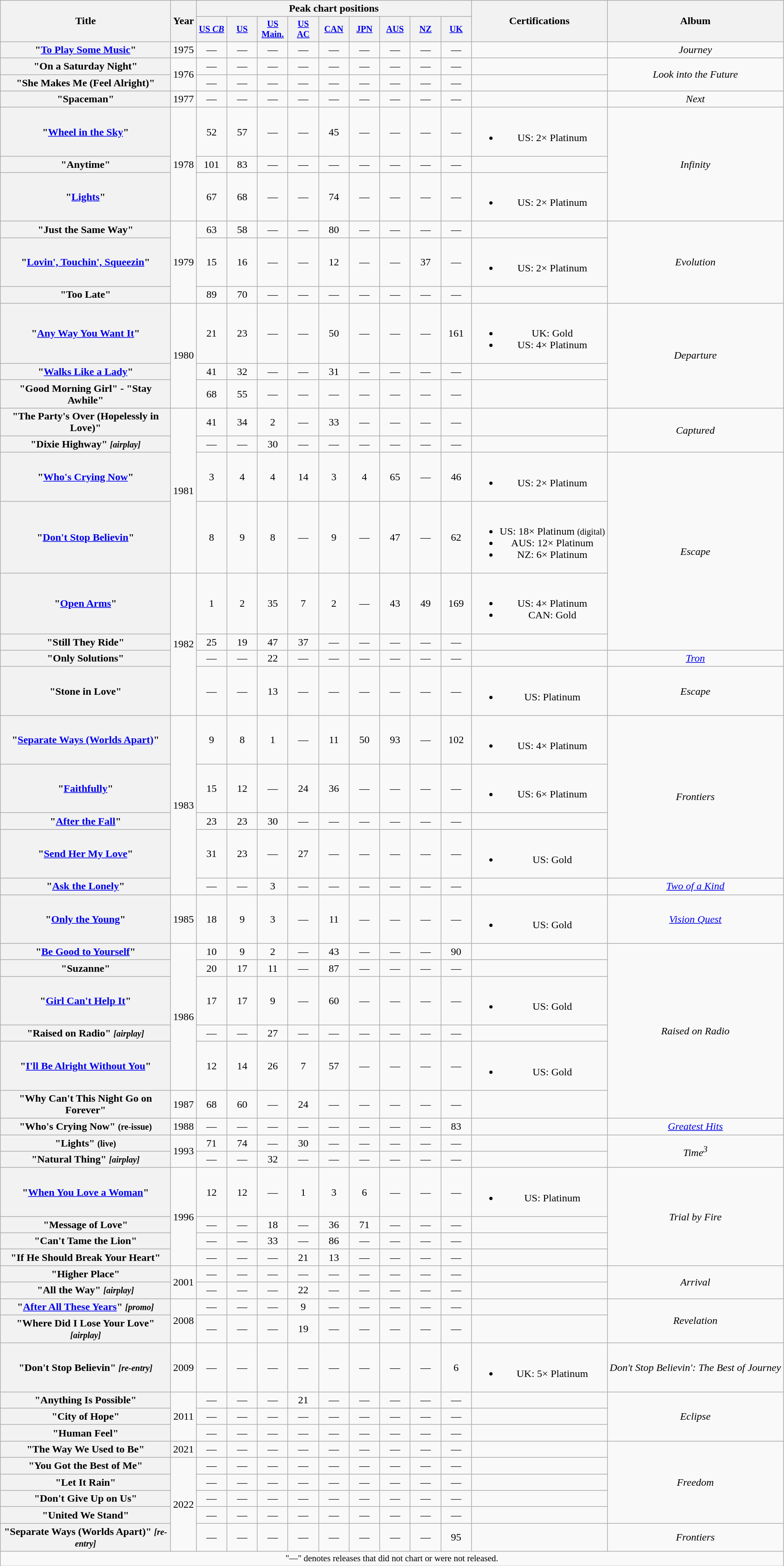<table class="wikitable plainrowheaders" style="text-align:center;">
<tr>
<th scope="col" rowspan="2" style="width:16em;">Title</th>
<th scope="col" rowspan="2">Year</th>
<th scope="col" colspan="9">Peak chart positions</th>
<th scope="col" rowspan="2">Certifications</th>
<th scope="col" rowspan="2">Album</th>
</tr>
<tr>
<th scope="col" style="width:3em;font-size:85%;"><a href='#'>US <em>CB</em></a><br></th>
<th scope="col" style="width:3em;font-size:85%;"><a href='#'>US</a><br></th>
<th scope="col" style="width:3em;font-size:85%;"><a href='#'>US<br>Main.</a><br></th>
<th scope="col" style="width:3em;font-size:85%;"><a href='#'>US<br>AC</a><br></th>
<th scope="col" style="width:3em;font-size:85%;"><a href='#'>CAN</a><br></th>
<th scope="col" style="width:3em;font-size:85%;"><a href='#'>JPN</a><br></th>
<th scope="col" style="width:3em;font-size:85%;"><a href='#'>AUS</a><br></th>
<th scope="col" style="width:3em;font-size:85%;"><a href='#'>NZ</a><br></th>
<th scope="col" style="width:3em;font-size:85%;"><a href='#'>UK</a><br></th>
</tr>
<tr>
<th scope="row">"<a href='#'>To Play Some Music</a>"</th>
<td>1975</td>
<td>—</td>
<td>—</td>
<td>—</td>
<td>—</td>
<td>—</td>
<td>—</td>
<td>—</td>
<td>—</td>
<td>—</td>
<td></td>
<td><em>Journey</em></td>
</tr>
<tr>
<th scope="row">"On a Saturday Night"</th>
<td rowspan="2">1976</td>
<td>—</td>
<td>—</td>
<td>—</td>
<td>—</td>
<td>—</td>
<td>—</td>
<td>—</td>
<td>—</td>
<td>—</td>
<td></td>
<td rowspan="2"><em>Look into the Future</em></td>
</tr>
<tr>
<th scope="row">"She Makes Me (Feel Alright)"</th>
<td>—</td>
<td>—</td>
<td>—</td>
<td>—</td>
<td>—</td>
<td>—</td>
<td>—</td>
<td>—</td>
<td>—</td>
<td></td>
</tr>
<tr>
<th scope="row">"Spaceman"</th>
<td>1977</td>
<td>—</td>
<td>—</td>
<td>—</td>
<td>—</td>
<td>—</td>
<td>—</td>
<td>—</td>
<td>—</td>
<td>—</td>
<td></td>
<td><em>Next</em></td>
</tr>
<tr>
<th scope="row">"<a href='#'>Wheel in the Sky</a>"</th>
<td rowspan="3">1978</td>
<td>52</td>
<td>57</td>
<td>—</td>
<td>—</td>
<td>45</td>
<td>—</td>
<td>—</td>
<td>—</td>
<td>—</td>
<td><br><ul><li>US: 2× Platinum</li></ul></td>
<td rowspan="3"><em>Infinity</em></td>
</tr>
<tr>
<th scope="row">"Anytime"</th>
<td>101</td>
<td>83</td>
<td>—</td>
<td>—</td>
<td>—</td>
<td>—</td>
<td>—</td>
<td>—</td>
<td>—</td>
<td></td>
</tr>
<tr>
<th scope="row">"<a href='#'>Lights</a>"</th>
<td>67</td>
<td>68</td>
<td>—</td>
<td>—</td>
<td>74</td>
<td>—</td>
<td>—</td>
<td>—</td>
<td>—</td>
<td><br><ul><li>US: 2× Platinum</li></ul></td>
</tr>
<tr>
<th scope="row">"Just the Same Way"</th>
<td rowspan="3">1979</td>
<td>63</td>
<td>58</td>
<td>—</td>
<td>—</td>
<td>80</td>
<td>—</td>
<td>—</td>
<td>—</td>
<td>—</td>
<td></td>
<td rowspan="3"><em>Evolution</em></td>
</tr>
<tr>
<th scope="row">"<a href='#'>Lovin', Touchin', Squeezin</a>"</th>
<td>15</td>
<td>16</td>
<td>—</td>
<td>—</td>
<td>12</td>
<td>—</td>
<td>—</td>
<td>37</td>
<td>—</td>
<td><br><ul><li>US: 2× Platinum</li></ul></td>
</tr>
<tr>
<th scope="row">"Too Late"</th>
<td>89</td>
<td>70</td>
<td>—</td>
<td>—</td>
<td>—</td>
<td>—</td>
<td>—</td>
<td>—</td>
<td>—</td>
<td></td>
</tr>
<tr>
<th scope="row">"<a href='#'>Any Way You Want It</a>"</th>
<td rowspan="3">1980</td>
<td>21</td>
<td>23</td>
<td>—</td>
<td>—</td>
<td>50</td>
<td>—</td>
<td>—</td>
<td>—</td>
<td>161</td>
<td><br><ul><li>UK: Gold</li><li>US: 4× Platinum</li></ul></td>
<td rowspan="3"><em>Departure</em></td>
</tr>
<tr>
<th scope="row">"<a href='#'>Walks Like a Lady</a>"</th>
<td>41</td>
<td>32</td>
<td>—</td>
<td>—</td>
<td>31</td>
<td>—</td>
<td>—</td>
<td>—</td>
<td>—</td>
<td></td>
</tr>
<tr>
<th scope="row">"Good Morning Girl" - "Stay Awhile"</th>
<td>68</td>
<td>55</td>
<td>—</td>
<td>—</td>
<td>—</td>
<td>—</td>
<td>—</td>
<td>—</td>
<td>—</td>
<td></td>
</tr>
<tr>
<th scope="row">"The Party's Over (Hopelessly in Love)"</th>
<td rowspan="4">1981</td>
<td>41</td>
<td>34</td>
<td>2</td>
<td>—</td>
<td>33</td>
<td>—</td>
<td>—</td>
<td>—</td>
<td>—</td>
<td></td>
<td rowspan="2"><em>Captured</em></td>
</tr>
<tr>
<th scope="row">"Dixie Highway" <small><em>[airplay]</em></small></th>
<td>—</td>
<td>—</td>
<td>30</td>
<td>—</td>
<td>—</td>
<td>—</td>
<td>—</td>
<td>—</td>
<td>—</td>
<td></td>
</tr>
<tr>
<th scope="row">"<a href='#'>Who's Crying Now</a>"</th>
<td>3</td>
<td>4</td>
<td>4</td>
<td>14</td>
<td>3</td>
<td>4</td>
<td>65</td>
<td>—</td>
<td>46</td>
<td><br><ul><li>US: 2× Platinum</li></ul></td>
<td rowspan="4"><em>Escape</em></td>
</tr>
<tr>
<th scope="row">"<a href='#'>Don't Stop Believin</a>"</th>
<td>8</td>
<td>9</td>
<td>8</td>
<td>—</td>
<td>9</td>
<td>—</td>
<td>47</td>
<td>—</td>
<td>62</td>
<td><br><ul><li>US: 18× Platinum <small>(digital)</small></li><li>AUS: 12× Platinum</li><li>NZ: 6× Platinum</li></ul></td>
</tr>
<tr>
<th scope="row">"<a href='#'>Open Arms</a>"</th>
<td rowspan="4">1982</td>
<td>1</td>
<td>2</td>
<td>35</td>
<td>7</td>
<td>2</td>
<td>—</td>
<td>43</td>
<td>49</td>
<td>169</td>
<td><br><ul><li>US: 4× Platinum</li><li>CAN: Gold</li></ul></td>
</tr>
<tr>
<th scope="row">"Still They Ride"</th>
<td>25</td>
<td>19</td>
<td>47</td>
<td>37</td>
<td>—</td>
<td>—</td>
<td>—</td>
<td>—</td>
<td>—</td>
<td></td>
</tr>
<tr>
<th scope="row">"Only Solutions"</th>
<td>—</td>
<td>—</td>
<td>22</td>
<td>—</td>
<td>—</td>
<td>—</td>
<td>—</td>
<td>—</td>
<td>—</td>
<td></td>
<td><em><a href='#'>Tron</a></em></td>
</tr>
<tr>
<th scope="row">"Stone in Love"</th>
<td>—</td>
<td>—</td>
<td>13</td>
<td>—</td>
<td>—</td>
<td>—</td>
<td>—</td>
<td>—</td>
<td>—</td>
<td><br><ul><li>US: Platinum</li></ul></td>
<td><em>Escape</em></td>
</tr>
<tr>
<th scope="row">"<a href='#'>Separate Ways (Worlds Apart)</a>"</th>
<td rowspan="5">1983</td>
<td>9</td>
<td>8</td>
<td>1</td>
<td>—</td>
<td>11</td>
<td>50</td>
<td>93</td>
<td>—</td>
<td>102</td>
<td><br><ul><li>US: 4× Platinum</li></ul></td>
<td rowspan="4"><em>Frontiers</em></td>
</tr>
<tr>
<th scope="row">"<a href='#'>Faithfully</a>"</th>
<td>15</td>
<td>12</td>
<td>—</td>
<td>24</td>
<td>36</td>
<td>—</td>
<td>—</td>
<td>—</td>
<td>—</td>
<td><br><ul><li>US: 6× Platinum</li></ul></td>
</tr>
<tr>
<th scope="row">"<a href='#'>After the Fall</a>"</th>
<td>23</td>
<td>23</td>
<td>30</td>
<td>—</td>
<td>—</td>
<td>—</td>
<td>—</td>
<td>—</td>
<td>—</td>
<td></td>
</tr>
<tr>
<th scope="row">"<a href='#'>Send Her My Love</a>"</th>
<td>31</td>
<td>23</td>
<td>—</td>
<td>27</td>
<td>—</td>
<td>—</td>
<td>—</td>
<td>—</td>
<td>—</td>
<td><br><ul><li>US: Gold</li></ul></td>
</tr>
<tr>
<th scope="row">"<a href='#'>Ask the Lonely</a>"</th>
<td>—</td>
<td>—</td>
<td>3</td>
<td>—</td>
<td>—</td>
<td>—</td>
<td>—</td>
<td>—</td>
<td>—</td>
<td></td>
<td><em><a href='#'>Two of a Kind</a></em></td>
</tr>
<tr>
<th scope="row">"<a href='#'>Only the Young</a>"</th>
<td>1985</td>
<td>18</td>
<td>9</td>
<td>3</td>
<td>—</td>
<td>11</td>
<td>—</td>
<td>—</td>
<td>—</td>
<td>—</td>
<td><br><ul><li>US: Gold</li></ul></td>
<td><em><a href='#'>Vision Quest</a></em></td>
</tr>
<tr>
<th scope="row">"<a href='#'>Be Good to Yourself</a>"</th>
<td rowspan="5">1986</td>
<td>10</td>
<td>9</td>
<td>2</td>
<td>—</td>
<td>43</td>
<td>—</td>
<td>—</td>
<td>—</td>
<td>90</td>
<td></td>
<td rowspan="6"><em>Raised on Radio</em></td>
</tr>
<tr>
<th scope="row">"Suzanne"</th>
<td>20</td>
<td>17</td>
<td>11</td>
<td>—</td>
<td>87</td>
<td>—</td>
<td>—</td>
<td>—</td>
<td>—</td>
<td></td>
</tr>
<tr>
<th scope="row">"<a href='#'>Girl Can't Help It</a>"</th>
<td>17</td>
<td>17</td>
<td>9</td>
<td>—</td>
<td>60</td>
<td>—</td>
<td>—</td>
<td>—</td>
<td>—</td>
<td><br><ul><li>US: Gold</li></ul></td>
</tr>
<tr>
<th scope="row">"Raised on Radio" <small><em>[airplay]</em></small></th>
<td>—</td>
<td>—</td>
<td>27</td>
<td>—</td>
<td>—</td>
<td>—</td>
<td>—</td>
<td>—</td>
<td>—</td>
<td></td>
</tr>
<tr>
<th scope="row">"<a href='#'>I'll Be Alright Without You</a>"</th>
<td>12</td>
<td>14</td>
<td>26</td>
<td>7</td>
<td>57</td>
<td>—</td>
<td>—</td>
<td>—</td>
<td>—</td>
<td><br><ul><li>US: Gold</li></ul></td>
</tr>
<tr>
<th scope="row">"Why Can't This Night Go on Forever"</th>
<td>1987</td>
<td>68</td>
<td>60</td>
<td>—</td>
<td>24</td>
<td>—</td>
<td>—</td>
<td>—</td>
<td>—</td>
<td>—</td>
<td></td>
</tr>
<tr>
<th scope="row">"Who's Crying Now" <small>(re-issue)</small></th>
<td>1988</td>
<td>—</td>
<td>—</td>
<td>—</td>
<td>—</td>
<td>—</td>
<td>—</td>
<td>—</td>
<td>—</td>
<td>83</td>
<td></td>
<td><em><a href='#'>Greatest Hits</a></em></td>
</tr>
<tr>
<th scope="row">"Lights" <small>(live)</small></th>
<td rowspan="2">1993</td>
<td>71</td>
<td>74</td>
<td>—</td>
<td>30</td>
<td>—</td>
<td>—</td>
<td>—</td>
<td>—</td>
<td>—</td>
<td></td>
<td rowspan="2"><em>Time<sup>3</sup></em></td>
</tr>
<tr>
<th scope="row">"Natural Thing" <small><em>[airplay]</em></small></th>
<td>—</td>
<td>—</td>
<td>32</td>
<td>—</td>
<td>—</td>
<td>—</td>
<td>—</td>
<td>—</td>
<td>—</td>
<td></td>
</tr>
<tr>
<th scope="row">"<a href='#'>When You Love a Woman</a>"</th>
<td rowspan="4">1996</td>
<td>12</td>
<td>12</td>
<td>—</td>
<td>1</td>
<td>3</td>
<td>6</td>
<td>—</td>
<td>—</td>
<td>—</td>
<td><br><ul><li>US: Platinum</li></ul></td>
<td rowspan="4"><em>Trial by Fire</em></td>
</tr>
<tr>
<th scope="row">"Message of Love"</th>
<td>—</td>
<td>—</td>
<td>18</td>
<td>—</td>
<td>36</td>
<td>71</td>
<td>—</td>
<td>—</td>
<td>—</td>
<td></td>
</tr>
<tr>
<th scope="row">"Can't Tame the Lion"</th>
<td>—</td>
<td>—</td>
<td>33</td>
<td>—</td>
<td>86</td>
<td>—</td>
<td>—</td>
<td>—</td>
<td>—</td>
<td></td>
</tr>
<tr>
<th scope="row">"If He Should Break Your Heart"</th>
<td>—</td>
<td>—</td>
<td>—</td>
<td>21</td>
<td>13</td>
<td>—</td>
<td>—</td>
<td>—</td>
<td>—</td>
<td></td>
</tr>
<tr>
<th scope="row">"Higher Place"</th>
<td rowspan="2">2001</td>
<td>—</td>
<td>—</td>
<td>—</td>
<td>—</td>
<td>—</td>
<td>—</td>
<td>—</td>
<td>—</td>
<td>—</td>
<td></td>
<td rowspan="2"><em>Arrival</em></td>
</tr>
<tr>
<th scope="row">"All the Way" <small><em>[airplay]</em></small></th>
<td>—</td>
<td>—</td>
<td>—</td>
<td>22</td>
<td>—</td>
<td>—</td>
<td>—</td>
<td>—</td>
<td>—</td>
<td></td>
</tr>
<tr>
<th scope="row">"<a href='#'>After All These Years</a>" <small><em>[promo]</em></small></th>
<td rowspan="2">2008</td>
<td>—</td>
<td>—</td>
<td>—</td>
<td>9</td>
<td>—</td>
<td>—</td>
<td>—</td>
<td>—</td>
<td>—</td>
<td></td>
<td rowspan="2"><em>Revelation</em></td>
</tr>
<tr>
<th scope="row">"Where Did I Lose Your Love" <small><em>[airplay]</em></small></th>
<td>—</td>
<td>—</td>
<td>—</td>
<td>19</td>
<td>—</td>
<td>—</td>
<td>—</td>
<td>—</td>
<td>—</td>
<td></td>
</tr>
<tr>
<th scope="row">"Don't Stop Believin" <small><em>[re-entry]</em></small></th>
<td>2009</td>
<td>—</td>
<td>—</td>
<td>—</td>
<td>—</td>
<td>—</td>
<td>—</td>
<td>—</td>
<td>—</td>
<td>6</td>
<td><br><ul><li>UK: 5× Platinum</li></ul></td>
<td><em>Don't Stop Believin': The Best of Journey</em></td>
</tr>
<tr>
<th scope="row">"Anything Is Possible"</th>
<td rowspan="3">2011</td>
<td>—</td>
<td>—</td>
<td>—</td>
<td>21</td>
<td>—</td>
<td>—</td>
<td>—</td>
<td>—</td>
<td>—</td>
<td></td>
<td rowspan="3"><em>Eclipse</em></td>
</tr>
<tr>
<th scope="row">"City of Hope"</th>
<td>—</td>
<td>—</td>
<td>—</td>
<td>—</td>
<td>—</td>
<td>—</td>
<td>—</td>
<td>—</td>
<td>—</td>
<td></td>
</tr>
<tr>
<th scope="row">"Human Feel"</th>
<td>—</td>
<td>—</td>
<td>—</td>
<td>—</td>
<td>—</td>
<td>—</td>
<td>—</td>
<td>—</td>
<td>—</td>
<td></td>
</tr>
<tr>
<th scope="row">"The Way We Used to Be"</th>
<td>2021</td>
<td>—</td>
<td>—</td>
<td>—</td>
<td>—</td>
<td>—</td>
<td>—</td>
<td>—</td>
<td>—</td>
<td>—</td>
<td></td>
<td rowspan="5"><em>Freedom</em></td>
</tr>
<tr>
<th scope="row">"You Got the Best of Me"</th>
<td rowspan="5">2022</td>
<td>—</td>
<td>—</td>
<td>—</td>
<td>—</td>
<td>—</td>
<td>—</td>
<td>—</td>
<td>—</td>
<td>—</td>
<td></td>
</tr>
<tr>
<th scope="row">"Let It Rain"</th>
<td>—</td>
<td>—</td>
<td>—</td>
<td>—</td>
<td>—</td>
<td>—</td>
<td>—</td>
<td>—</td>
<td>—</td>
<td></td>
</tr>
<tr>
<th scope="row">"Don't Give Up on Us"</th>
<td>—</td>
<td>—</td>
<td>—</td>
<td>—</td>
<td>—</td>
<td>—</td>
<td>—</td>
<td>—</td>
<td>—</td>
<td></td>
</tr>
<tr>
<th scope="row">"United We Stand"</th>
<td>—</td>
<td>—</td>
<td>—</td>
<td>—</td>
<td>—</td>
<td>—</td>
<td>—</td>
<td>—</td>
<td>—</td>
<td></td>
</tr>
<tr>
<th scope="row">"Separate Ways (Worlds Apart)" <small><em>[re-entry]</em></small></th>
<td>—</td>
<td>—</td>
<td>—</td>
<td>—</td>
<td>—</td>
<td>—</td>
<td>—</td>
<td>—</td>
<td>95</td>
<td></td>
<td><em>Frontiers</em></td>
</tr>
<tr>
<td colspan="13" style="font-size:85%;">"—" denotes releases that did not chart or were not released.</td>
</tr>
</table>
